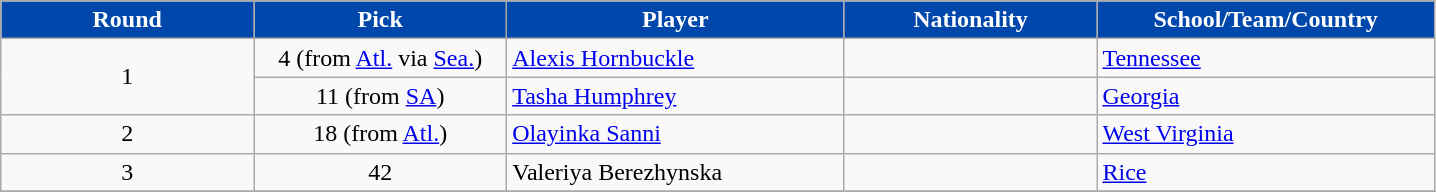<table class="wikitable">
<tr>
<th style="background:#0047AB;color:white" width="15%">Round</th>
<th style="background:#0047AB;color:white" width="15%">Pick</th>
<th style="background:#0047AB;color:white" width="20%">Player</th>
<th style="background:#0047AB;color:white" width="15%">Nationality</th>
<th style="background:#0047AB;color:white" width="20%">School/Team/Country</th>
</tr>
<tr>
<td rowspan="2" align="center">1</td>
<td align="center">4 (from <a href='#'>Atl.</a> via <a href='#'>Sea.</a>)</td>
<td><a href='#'>Alexis Hornbuckle</a></td>
<td></td>
<td><a href='#'>Tennessee</a></td>
</tr>
<tr>
<td align="center">11 (from <a href='#'>SA</a>)</td>
<td><a href='#'>Tasha Humphrey</a></td>
<td></td>
<td><a href='#'>Georgia</a></td>
</tr>
<tr>
<td align="center">2</td>
<td align="center">18 (from <a href='#'>Atl.</a>)</td>
<td><a href='#'>Olayinka Sanni</a></td>
<td></td>
<td><a href='#'>West Virginia</a></td>
</tr>
<tr>
<td align="center">3</td>
<td align="center">42</td>
<td>Valeriya Berezhynska</td>
<td></td>
<td><a href='#'>Rice</a></td>
</tr>
<tr>
</tr>
</table>
